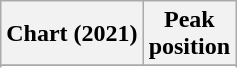<table class="wikitable sortable plainrowheaders" style="text-align:center">
<tr>
<th scope="col">Chart (2021)</th>
<th scope="col">Peak<br>position</th>
</tr>
<tr>
</tr>
<tr>
</tr>
<tr>
</tr>
<tr>
</tr>
<tr>
</tr>
<tr>
</tr>
<tr>
</tr>
<tr>
</tr>
</table>
